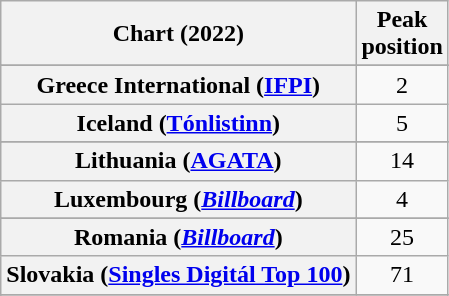<table class="wikitable sortable plainrowheaders" style="text-align:center">
<tr>
<th scope="col">Chart (2022)</th>
<th scope="col">Peak<br>position</th>
</tr>
<tr>
</tr>
<tr>
</tr>
<tr>
</tr>
<tr>
</tr>
<tr>
</tr>
<tr>
</tr>
<tr>
</tr>
<tr>
<th scope="row">Greece International (<a href='#'>IFPI</a>)</th>
<td>2</td>
</tr>
<tr>
<th scope="row">Iceland (<a href='#'>Tónlistinn</a>)</th>
<td>5</td>
</tr>
<tr>
</tr>
<tr>
</tr>
<tr>
<th scope="row">Lithuania (<a href='#'>AGATA</a>)</th>
<td>14</td>
</tr>
<tr>
<th scope="row">Luxembourg (<em><a href='#'>Billboard</a></em>)</th>
<td>4</td>
</tr>
<tr>
</tr>
<tr>
</tr>
<tr>
</tr>
<tr>
<th scope="row">Romania (<em><a href='#'>Billboard</a></em>)</th>
<td>25</td>
</tr>
<tr>
<th scope="row">Slovakia (<a href='#'>Singles Digitál Top 100</a>)</th>
<td>71</td>
</tr>
<tr>
</tr>
<tr>
</tr>
<tr>
</tr>
<tr>
</tr>
<tr>
</tr>
<tr>
</tr>
<tr>
</tr>
<tr>
</tr>
<tr>
</tr>
</table>
